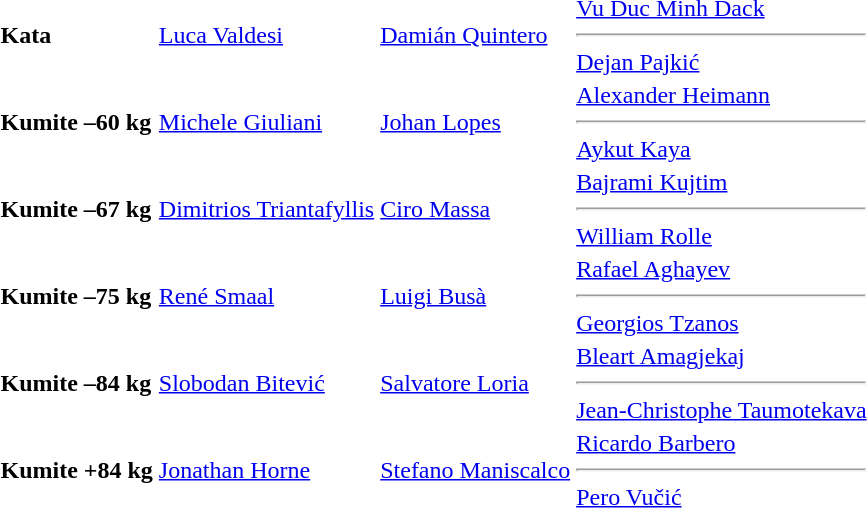<table>
<tr>
<td><strong>Kata</strong></td>
<td> <a href='#'>Luca Valdesi</a></td>
<td> <a href='#'>Damián Quintero</a></td>
<td> <a href='#'>Vu Duc Minh Dack</a><hr> <a href='#'>Dejan Pajkić</a></td>
</tr>
<tr>
<td><strong>Kumite –60 kg</strong></td>
<td> <a href='#'>Michele Giuliani</a></td>
<td> <a href='#'>Johan Lopes</a></td>
<td> <a href='#'>Alexander Heimann</a><hr> <a href='#'>Aykut Kaya</a></td>
</tr>
<tr>
<td><strong>Kumite –67 kg</strong></td>
<td> <a href='#'>Dimitrios Triantafyllis</a></td>
<td> <a href='#'>Ciro Massa</a></td>
<td> <a href='#'>Bajrami Kujtim</a><hr> <a href='#'>William Rolle</a></td>
</tr>
<tr>
<td><strong>Kumite –75 kg</strong></td>
<td> <a href='#'>René Smaal</a></td>
<td> <a href='#'>Luigi Busà</a></td>
<td> <a href='#'>Rafael Aghayev</a><hr> <a href='#'>Georgios Tzanos</a></td>
</tr>
<tr>
<td><strong>Kumite –84 kg</strong></td>
<td> <a href='#'>Slobodan Bitević</a></td>
<td> <a href='#'>Salvatore Loria</a></td>
<td> <a href='#'>Bleart Amagjekaj</a><hr> <a href='#'>Jean-Christophe Taumotekava</a></td>
</tr>
<tr>
<td><strong>Kumite +84 kg</strong></td>
<td> <a href='#'>Jonathan Horne</a></td>
<td> <a href='#'>Stefano Maniscalco</a></td>
<td> <a href='#'>Ricardo Barbero</a><hr> <a href='#'>Pero Vučić</a></td>
</tr>
</table>
